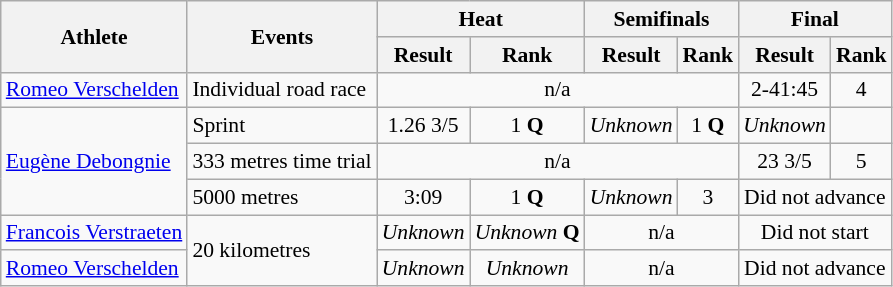<table class=wikitable style="font-size:90%">
<tr>
<th rowspan="2">Athlete</th>
<th rowspan="2">Events</th>
<th colspan="2">Heat</th>
<th colspan="2">Semifinals</th>
<th colspan="2">Final</th>
</tr>
<tr>
<th>Result</th>
<th>Rank</th>
<th>Result</th>
<th>Rank</th>
<th>Result</th>
<th>Rank</th>
</tr>
<tr>
<td><a href='#'>Romeo Verschelden</a></td>
<td>Individual road race</td>
<td align="center" colspan=4>n/a</td>
<td align="center">2-41:45</td>
<td align="center">4</td>
</tr>
<tr>
<td rowspan=3><a href='#'>Eugène Debongnie</a></td>
<td>Sprint</td>
<td align="center">1.26 3/5</td>
<td align="center">1 <strong>Q</strong></td>
<td align="center"><em>Unknown</em></td>
<td align="center">1 <strong>Q</strong></td>
<td align="center"><em>Unknown</em></td>
<td align="center"></td>
</tr>
<tr>
<td>333 metres time trial</td>
<td align="center" colspan=4>n/a</td>
<td align="center">23 3/5</td>
<td align="center">5</td>
</tr>
<tr>
<td>5000 metres</td>
<td align="center">3:09</td>
<td align="center">1 <strong>Q</strong></td>
<td align="center"><em>Unknown</em></td>
<td align="center">3</td>
<td align="center" colspan=2>Did not advance</td>
</tr>
<tr>
<td><a href='#'>Francois Verstraeten</a></td>
<td rowspan=2>20 kilometres</td>
<td align="center"><em>Unknown</em></td>
<td align="center"><em>Unknown</em> <strong>Q</strong></td>
<td align="center" colspan=2>n/a</td>
<td align="center" colspan=2>Did not start</td>
</tr>
<tr>
<td><a href='#'>Romeo Verschelden</a></td>
<td align="center"><em>Unknown</em></td>
<td align="center"><em>Unknown</em></td>
<td align="center" colspan=2>n/a</td>
<td align="center" colspan=2>Did not advance</td>
</tr>
</table>
